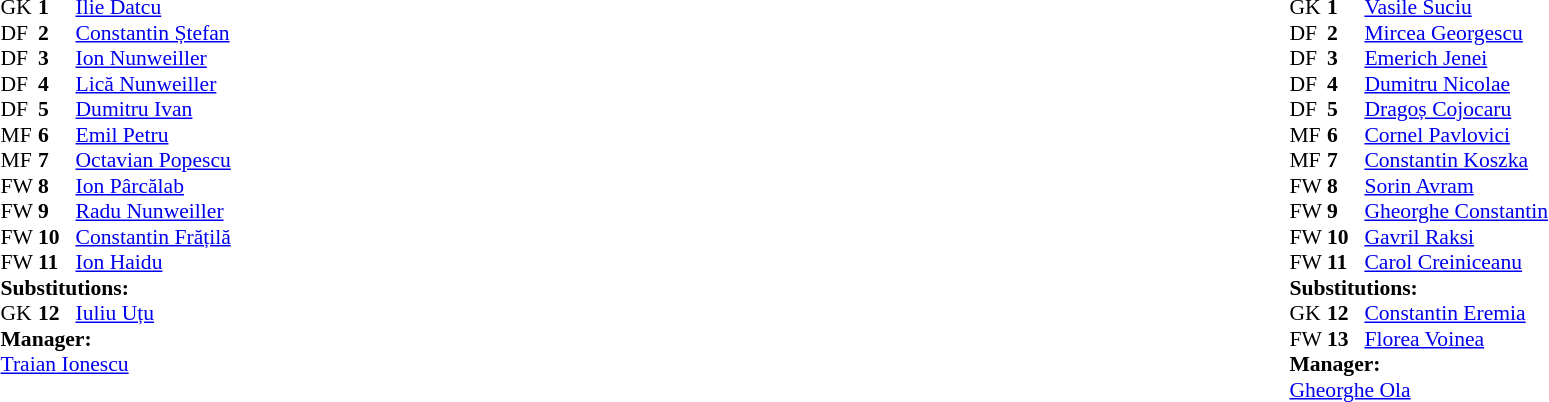<table style="width:100%;">
<tr>
<td style="vertical-align:top; width:50%;"><br><table style="font-size: 90%" cellspacing="0" cellpadding="0">
<tr>
<th width=25></th>
<th width=25></th>
</tr>
<tr>
<td>GK</td>
<td><strong>1</strong></td>
<td> <a href='#'>Ilie Datcu</a> </td>
</tr>
<tr>
<td>DF</td>
<td><strong>2</strong></td>
<td> <a href='#'>Constantin Ștefan</a></td>
</tr>
<tr>
<td>DF</td>
<td><strong>3</strong></td>
<td> <a href='#'>Ion Nunweiller</a></td>
</tr>
<tr>
<td>DF</td>
<td><strong>4</strong></td>
<td> <a href='#'>Lică Nunweiller</a></td>
</tr>
<tr>
<td>DF</td>
<td><strong>5</strong></td>
<td> <a href='#'>Dumitru Ivan</a></td>
</tr>
<tr>
<td>MF</td>
<td><strong>6</strong></td>
<td> <a href='#'>Emil Petru</a></td>
</tr>
<tr>
<td>MF</td>
<td><strong>7</strong></td>
<td> <a href='#'>Octavian Popescu</a></td>
</tr>
<tr>
<td>FW</td>
<td><strong>8</strong></td>
<td> <a href='#'>Ion Pârcălab</a></td>
</tr>
<tr>
<td>FW</td>
<td><strong>9</strong></td>
<td> <a href='#'>Radu Nunweiller</a></td>
</tr>
<tr>
<td>FW</td>
<td><strong>10</strong></td>
<td> <a href='#'>Constantin Frățilă</a></td>
</tr>
<tr>
<td>FW</td>
<td><strong>11</strong></td>
<td> <a href='#'>Ion Haidu</a></td>
</tr>
<tr>
<td colspan=3><strong>Substitutions:</strong></td>
</tr>
<tr>
<td>GK</td>
<td><strong>12</strong></td>
<td> <a href='#'>Iuliu Uțu</a> </td>
</tr>
<tr>
<td colspan=3><strong>Manager:</strong></td>
</tr>
<tr>
<td colspan=4> <a href='#'>Traian Ionescu</a></td>
</tr>
</table>
</td>
<td valign="top"></td>
<td style="vertical-align:top; width:50%;"><br><table cellspacing="0" cellpadding="0" style="font-size:90%; margin:auto;">
<tr>
<th width=25></th>
<th width=25></th>
</tr>
<tr>
<td>GK</td>
<td><strong>1</strong></td>
<td> <a href='#'>Vasile Suciu</a> </td>
</tr>
<tr>
<td>DF</td>
<td><strong>2</strong></td>
<td> <a href='#'>Mircea Georgescu</a></td>
</tr>
<tr>
<td>DF</td>
<td><strong>3</strong></td>
<td> <a href='#'>Emerich Jenei</a></td>
</tr>
<tr>
<td>DF</td>
<td><strong>4</strong></td>
<td> <a href='#'>Dumitru Nicolae</a></td>
</tr>
<tr>
<td>DF</td>
<td><strong>5</strong></td>
<td> <a href='#'>Dragoș Cojocaru</a></td>
</tr>
<tr>
<td>MF</td>
<td><strong>6</strong></td>
<td> <a href='#'>Cornel Pavlovici</a></td>
</tr>
<tr>
<td>MF</td>
<td><strong>7</strong></td>
<td> <a href='#'>Constantin Koszka</a></td>
</tr>
<tr>
<td>FW</td>
<td><strong>8</strong></td>
<td> <a href='#'>Sorin Avram</a></td>
</tr>
<tr>
<td>FW</td>
<td><strong>9</strong></td>
<td> <a href='#'>Gheorghe Constantin</a></td>
</tr>
<tr>
<td>FW</td>
<td><strong>10</strong></td>
<td> <a href='#'>Gavril Raksi</a> </td>
</tr>
<tr>
<td>FW</td>
<td><strong>11</strong></td>
<td> <a href='#'>Carol Creiniceanu</a></td>
</tr>
<tr>
<td colspan=3><strong>Substitutions:</strong></td>
</tr>
<tr>
<td>GK</td>
<td><strong>12</strong></td>
<td> <a href='#'>Constantin Eremia</a> </td>
</tr>
<tr>
<td>FW</td>
<td><strong>13</strong></td>
<td> <a href='#'>Florea Voinea</a> </td>
</tr>
<tr>
<td colspan=3><strong>Manager:</strong></td>
</tr>
<tr>
<td colspan=4> <a href='#'>Gheorghe Ola</a></td>
</tr>
</table>
</td>
</tr>
</table>
